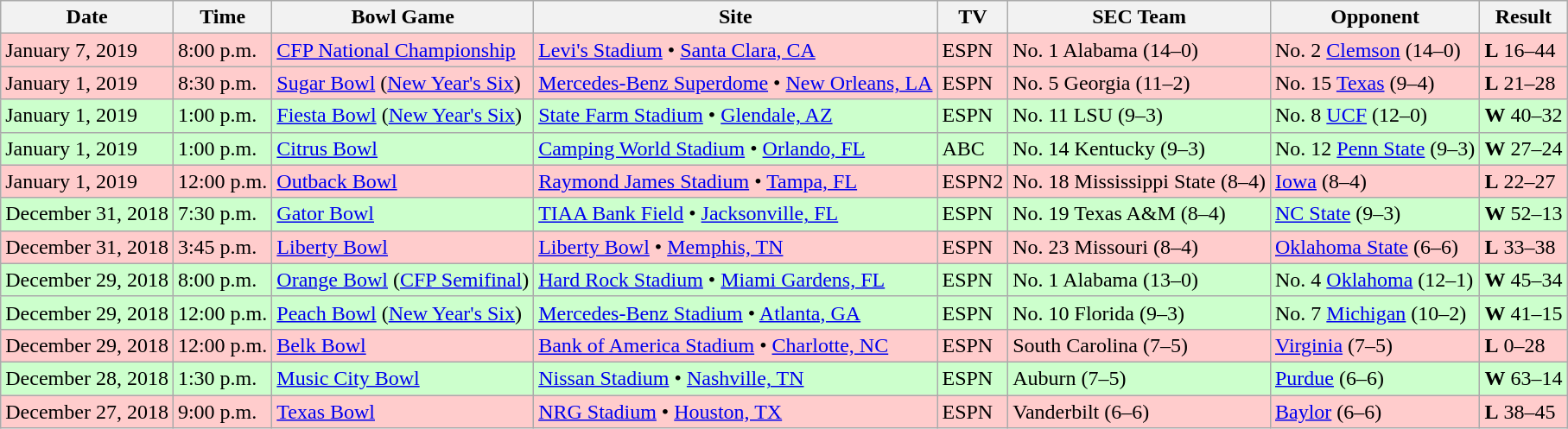<table class="wikitable">
<tr>
<th>Date</th>
<th>Time</th>
<th>Bowl Game</th>
<th>Site</th>
<th>TV</th>
<th>SEC Team</th>
<th>Opponent</th>
<th>Result</th>
</tr>
<tr bgcolor=ffcccc>
<td>January 7, 2019</td>
<td>8:00 p.m.</td>
<td><a href='#'>CFP National Championship</a></td>
<td><a href='#'>Levi's Stadium</a> • <a href='#'>Santa Clara, CA</a></td>
<td>ESPN</td>
<td>No. 1 Alabama (14–0)</td>
<td>No. 2 <a href='#'>Clemson</a> (14–0)</td>
<td><strong>L</strong> 16–44</td>
</tr>
<tr bgcolor=ffcccc>
<td>January 1, 2019</td>
<td>8:30 p.m.</td>
<td><a href='#'>Sugar Bowl</a> (<a href='#'>New Year's Six</a>)</td>
<td><a href='#'>Mercedes-Benz Superdome</a> • <a href='#'>New Orleans, LA</a></td>
<td>ESPN</td>
<td>No. 5 Georgia (11–2)</td>
<td>No. 15 <a href='#'>Texas</a> (9–4)</td>
<td><strong>L</strong> 21–28</td>
</tr>
<tr bgcolor=ccffcc>
<td>January 1, 2019</td>
<td>1:00 p.m.</td>
<td><a href='#'>Fiesta Bowl</a> (<a href='#'>New Year's Six</a>)</td>
<td><a href='#'>State Farm Stadium</a> • <a href='#'>Glendale, AZ</a></td>
<td>ESPN</td>
<td>No. 11 LSU (9–3)</td>
<td>No. 8 <a href='#'>UCF</a> (12–0)</td>
<td><strong>W</strong> 40–32</td>
</tr>
<tr bgcolor=ccffcc>
<td>January 1, 2019</td>
<td>1:00 p.m.</td>
<td><a href='#'>Citrus Bowl</a></td>
<td><a href='#'>Camping World Stadium</a> • <a href='#'>Orlando, FL</a></td>
<td>ABC</td>
<td>No. 14 Kentucky (9–3)</td>
<td>No. 12 <a href='#'>Penn State</a> (9–3)</td>
<td><strong>W</strong> 27–24</td>
</tr>
<tr bgcolor=ffcccc>
<td>January 1, 2019</td>
<td>12:00 p.m.</td>
<td><a href='#'>Outback Bowl</a></td>
<td><a href='#'>Raymond James Stadium</a> • <a href='#'>Tampa, FL</a></td>
<td>ESPN2</td>
<td>No. 18 Mississippi State (8–4)</td>
<td><a href='#'>Iowa</a> (8–4)</td>
<td><strong>L</strong> 22–27</td>
</tr>
<tr bgcolor=ccffcc>
<td>December 31, 2018</td>
<td>7:30 p.m.</td>
<td><a href='#'>Gator Bowl</a></td>
<td><a href='#'>TIAA Bank Field</a> • <a href='#'>Jacksonville, FL</a></td>
<td>ESPN</td>
<td>No. 19 Texas A&M (8–4)</td>
<td><a href='#'>NC State</a> (9–3)</td>
<td><strong>W</strong> 52–13</td>
</tr>
<tr bgcolor=ffcccc>
<td>December 31, 2018</td>
<td>3:45 p.m.</td>
<td><a href='#'>Liberty Bowl</a></td>
<td><a href='#'>Liberty Bowl</a> • <a href='#'>Memphis, TN</a></td>
<td>ESPN</td>
<td>No. 23 Missouri (8–4)</td>
<td><a href='#'>Oklahoma State</a> (6–6)</td>
<td><strong>L</strong> 33–38</td>
</tr>
<tr bgcolor=ccffcc>
<td>December 29, 2018</td>
<td>8:00 p.m.</td>
<td><a href='#'>Orange Bowl</a> (<a href='#'>CFP Semifinal</a>)</td>
<td><a href='#'>Hard Rock Stadium</a> • <a href='#'>Miami Gardens, FL</a></td>
<td>ESPN</td>
<td>No. 1 Alabama (13–0)</td>
<td>No. 4 <a href='#'>Oklahoma</a> (12–1)</td>
<td><strong>W</strong> 45–34</td>
</tr>
<tr bgcolor=ccffcc>
<td>December 29, 2018</td>
<td>12:00 p.m.</td>
<td><a href='#'>Peach Bowl</a> (<a href='#'>New Year's Six</a>)</td>
<td><a href='#'>Mercedes-Benz Stadium</a> • <a href='#'>Atlanta, GA</a></td>
<td>ESPN</td>
<td>No. 10 Florida (9–3)</td>
<td>No. 7 <a href='#'>Michigan</a> (10–2)</td>
<td><strong>W</strong> 41–15</td>
</tr>
<tr bgcolor=ffcccc>
<td>December 29, 2018</td>
<td>12:00 p.m.</td>
<td><a href='#'>Belk Bowl</a></td>
<td><a href='#'>Bank of America Stadium</a> • <a href='#'>Charlotte, NC</a></td>
<td>ESPN</td>
<td>South Carolina (7–5)</td>
<td><a href='#'>Virginia</a> (7–5)</td>
<td><strong>L</strong> 0–28</td>
</tr>
<tr bgcolor=ccffcc>
<td>December 28, 2018</td>
<td>1:30 p.m.</td>
<td><a href='#'>Music City Bowl</a></td>
<td><a href='#'>Nissan Stadium</a> • <a href='#'>Nashville, TN</a></td>
<td>ESPN</td>
<td>Auburn (7–5)</td>
<td><a href='#'>Purdue</a> (6–6)</td>
<td><strong>W</strong> 63–14</td>
</tr>
<tr bgcolor=ffcccc>
<td>December 27, 2018</td>
<td>9:00 p.m.</td>
<td><a href='#'>Texas Bowl</a></td>
<td><a href='#'>NRG Stadium</a> • <a href='#'>Houston, TX</a></td>
<td>ESPN</td>
<td>Vanderbilt (6–6)</td>
<td><a href='#'>Baylor</a> (6–6)</td>
<td><strong>L</strong> 38–45</td>
</tr>
</table>
